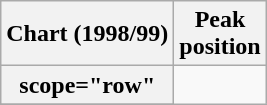<table class="wikitable sortable plainrowheaders">
<tr>
<th scope="col">Chart (1998/99)</th>
<th scope="col">Peak<br>position</th>
</tr>
<tr>
<th>scope="row"</th>
</tr>
<tr>
</tr>
</table>
